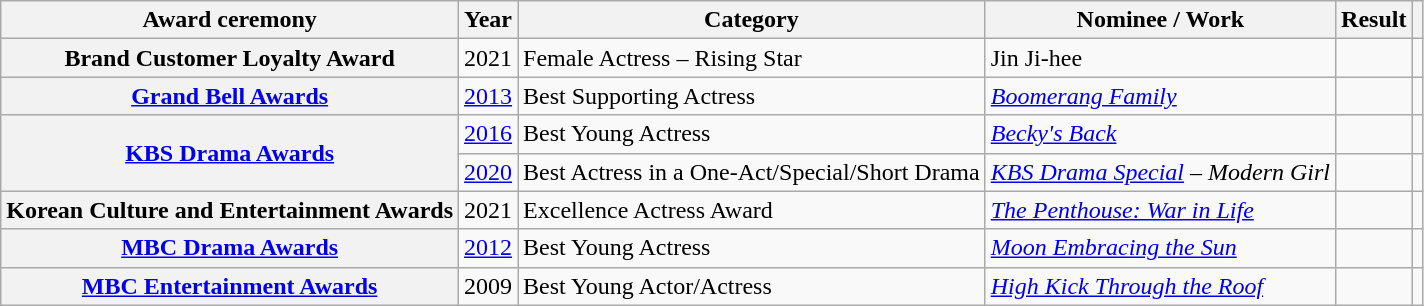<table class="wikitable plainrowheaders sortable">
<tr>
<th scope="col">Award ceremony</th>
<th scope="col">Year</th>
<th scope="col">Category</th>
<th scope="col">Nominee / Work</th>
<th scope="col">Result</th>
<th scope="col" class="unsortable"></th>
</tr>
<tr>
<th scope="row">Brand Customer Loyalty Award</th>
<td style="text-align:center">2021</td>
<td>Female Actress – Rising Star</td>
<td>Jin Ji-hee</td>
<td></td>
<td style="text-align:center"></td>
</tr>
<tr>
<th scope="row"><a href='#'>Grand Bell Awards</a></th>
<td style="text-align:center"><a href='#'>2013</a></td>
<td>Best Supporting Actress</td>
<td><em><a href='#'>Boomerang Family</a></em></td>
<td></td>
<td style="text-align:center"></td>
</tr>
<tr>
<th scope="row" rowspan="2"><a href='#'>KBS Drama Awards</a></th>
<td style="text-align:center"><a href='#'>2016</a></td>
<td>Best Young Actress</td>
<td><em><a href='#'>Becky's Back</a></em></td>
<td></td>
<td style="text-align:center"></td>
</tr>
<tr>
<td style="text-align:center"><a href='#'>2020</a></td>
<td>Best Actress in a One-Act/Special/Short Drama</td>
<td><em><a href='#'>KBS Drama Special</a> – Modern Girl</em></td>
<td></td>
<td style="text-align:center"></td>
</tr>
<tr>
<th scope="row">Korean Culture and Entertainment Awards</th>
<td style="text-align:center">2021</td>
<td>Excellence Actress Award</td>
<td><em><a href='#'>The Penthouse: War in Life</a></em></td>
<td></td>
<td style="text-align:center"></td>
</tr>
<tr>
<th scope="row"><a href='#'>MBC Drama Awards</a></th>
<td style="text-align:center"><a href='#'>2012</a></td>
<td>Best Young Actress</td>
<td><em><a href='#'>Moon Embracing the Sun</a></em></td>
<td></td>
<td style="text-align:center"></td>
</tr>
<tr>
<th scope="row"><a href='#'>MBC Entertainment Awards</a></th>
<td style="text-align:center">2009</td>
<td>Best Young Actor/Actress</td>
<td><em><a href='#'>High Kick Through the Roof</a></em></td>
<td></td>
<td style="text-align:center"></td>
</tr>
</table>
